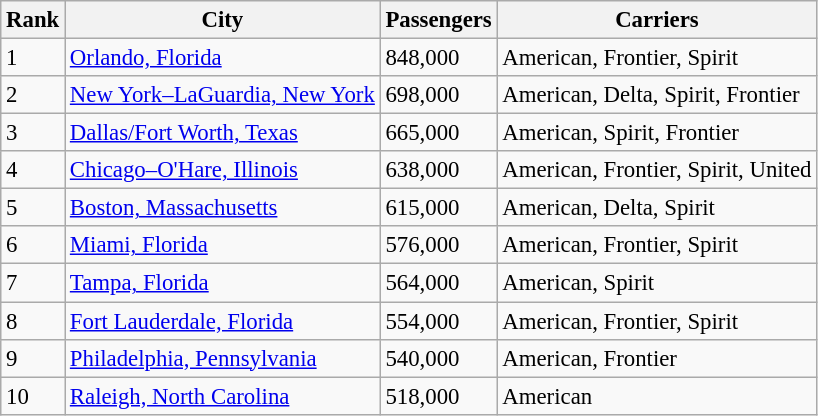<table class="wikitable sortable" style="font-size: 95%" width= align=>
<tr>
<th>Rank</th>
<th>City</th>
<th>Passengers</th>
<th>Carriers</th>
</tr>
<tr>
<td>1</td>
<td> <a href='#'>Orlando, Florida</a></td>
<td>848,000</td>
<td>American, Frontier, Spirit</td>
</tr>
<tr>
<td>2</td>
<td> <a href='#'>New York–LaGuardia, New York</a></td>
<td>698,000</td>
<td>American, Delta, Spirit, Frontier</td>
</tr>
<tr>
<td>3</td>
<td> <a href='#'>Dallas/Fort Worth, Texas</a></td>
<td>665,000</td>
<td>American, Spirit, Frontier</td>
</tr>
<tr>
<td>4</td>
<td> <a href='#'>Chicago–O'Hare, Illinois</a></td>
<td>638,000</td>
<td>American, Frontier, Spirit, United</td>
</tr>
<tr>
<td>5</td>
<td> <a href='#'>Boston, Massachusetts</a></td>
<td>615,000</td>
<td>American, Delta, Spirit</td>
</tr>
<tr>
<td>6</td>
<td> <a href='#'>Miami, Florida</a></td>
<td>576,000</td>
<td>American, Frontier, Spirit</td>
</tr>
<tr>
<td>7</td>
<td> <a href='#'>Tampa, Florida</a></td>
<td>564,000</td>
<td>American, Spirit</td>
</tr>
<tr>
<td>8</td>
<td> <a href='#'>Fort Lauderdale, Florida</a></td>
<td>554,000</td>
<td>American, Frontier, Spirit</td>
</tr>
<tr>
<td>9</td>
<td> <a href='#'>Philadelphia, Pennsylvania</a></td>
<td>540,000</td>
<td>American, Frontier</td>
</tr>
<tr>
<td>10</td>
<td> <a href='#'>Raleigh, North Carolina</a></td>
<td>518,000</td>
<td>American</td>
</tr>
</table>
